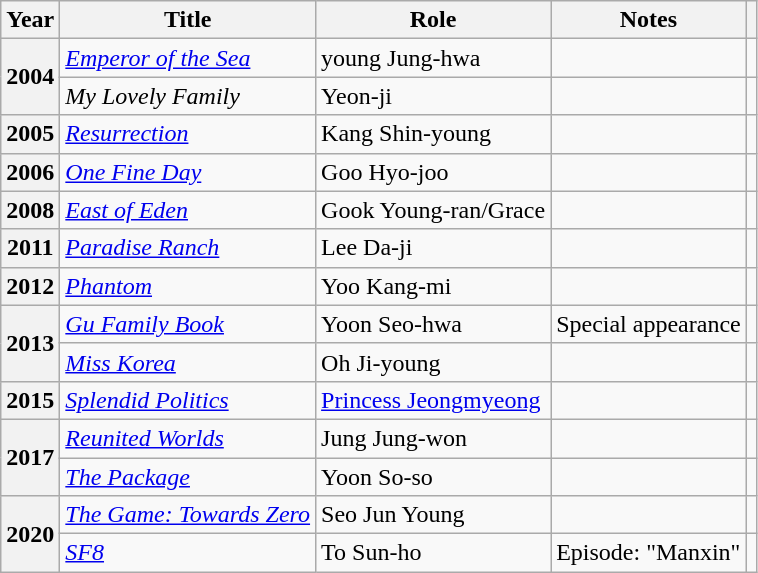<table class="wikitable plainrowheaders sortable">
<tr>
<th scope="col">Year</th>
<th scope="col">Title</th>
<th scope="col">Role</th>
<th scope="col">Notes</th>
<th scope="col" class="unsortable"></th>
</tr>
<tr>
<th scope="row" rowspan="2">2004</th>
<td><em><a href='#'>Emperor of the Sea</a></em></td>
<td>young Jung-hwa</td>
<td></td>
<td style="text-align:center"></td>
</tr>
<tr>
<td><em>My Lovely Family</em> </td>
<td>Yeon-ji</td>
<td></td>
<td style="text-align:center"></td>
</tr>
<tr>
<th scope="row">2005</th>
<td><em><a href='#'>Resurrection</a></em></td>
<td>Kang Shin-young</td>
<td></td>
<td style="text-align:center"></td>
</tr>
<tr>
<th scope="row">2006</th>
<td><em><a href='#'>One Fine Day</a></em></td>
<td>Goo Hyo-joo</td>
<td></td>
<td style="text-align:center"></td>
</tr>
<tr>
<th scope="row">2008</th>
<td><em><a href='#'>East of Eden</a></em></td>
<td>Gook Young-ran/Grace</td>
<td></td>
<td style="text-align:center"></td>
</tr>
<tr>
<th scope="row">2011</th>
<td><em><a href='#'>Paradise Ranch</a></em></td>
<td>Lee Da-ji</td>
<td></td>
<td style="text-align:center"></td>
</tr>
<tr>
<th scope="row">2012</th>
<td><em><a href='#'>Phantom</a></em></td>
<td>Yoo Kang-mi</td>
<td></td>
<td style="text-align:center"></td>
</tr>
<tr>
<th scope="row" rowspan="2">2013</th>
<td><em><a href='#'>Gu Family Book</a></em></td>
<td>Yoon Seo-hwa</td>
<td>Special appearance</td>
<td style="text-align:center"></td>
</tr>
<tr>
<td><em><a href='#'>Miss Korea</a></em></td>
<td>Oh Ji-young</td>
<td></td>
<td style="text-align:center"></td>
</tr>
<tr>
<th scope="row">2015</th>
<td><em><a href='#'>Splendid Politics</a></em></td>
<td><a href='#'>Princess Jeongmyeong</a></td>
<td></td>
<td style="text-align:center"></td>
</tr>
<tr>
<th scope="row" rowspan="2">2017</th>
<td><em><a href='#'>Reunited Worlds</a></em></td>
<td>Jung Jung-won</td>
<td></td>
<td style="text-align:center"></td>
</tr>
<tr>
<td><a href='#'><em>The Package</em></a></td>
<td>Yoon So-so</td>
<td></td>
<td style="text-align:center"></td>
</tr>
<tr>
<th scope="row" rowspan="2">2020</th>
<td><em><a href='#'>The Game: Towards Zero</a></em></td>
<td>Seo Jun Young</td>
<td></td>
<td style="text-align:center"></td>
</tr>
<tr>
<td><em><a href='#'>SF8</a></em></td>
<td>To Sun-ho</td>
<td>Episode: "Manxin"</td>
<td style="text-align:center"></td>
</tr>
</table>
